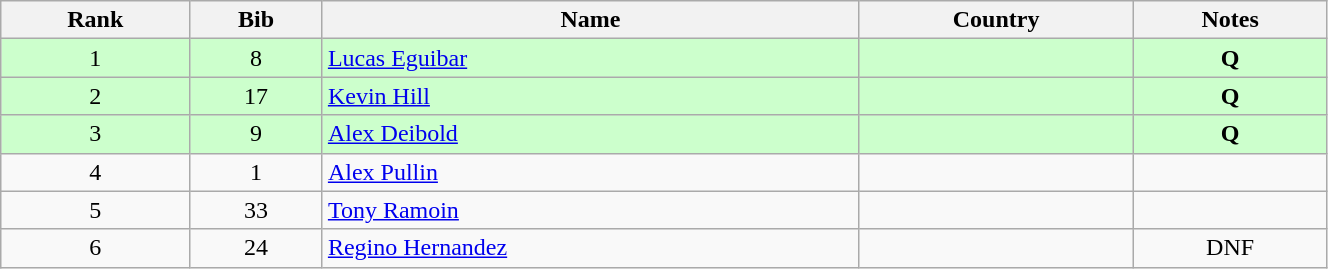<table class="wikitable" style="text-align:center;" width=70%>
<tr>
<th>Rank</th>
<th>Bib</th>
<th>Name</th>
<th>Country</th>
<th>Notes</th>
</tr>
<tr bgcolor=ccffcc>
<td>1</td>
<td>8</td>
<td align=left><a href='#'>Lucas Eguibar</a></td>
<td align=left></td>
<td><strong>Q</strong></td>
</tr>
<tr bgcolor=ccffcc>
<td>2</td>
<td>17</td>
<td align=left><a href='#'>Kevin Hill</a></td>
<td align=left></td>
<td><strong>Q</strong></td>
</tr>
<tr bgcolor=ccffcc>
<td>3</td>
<td>9</td>
<td align=left><a href='#'>Alex Deibold</a></td>
<td align=left></td>
<td><strong>Q</strong></td>
</tr>
<tr>
<td>4</td>
<td>1</td>
<td align=left><a href='#'>Alex Pullin</a></td>
<td align=left></td>
<td></td>
</tr>
<tr>
<td>5</td>
<td>33</td>
<td align=left><a href='#'>Tony Ramoin</a></td>
<td align=left></td>
<td></td>
</tr>
<tr>
<td>6</td>
<td>24</td>
<td align=left><a href='#'>Regino Hernandez</a></td>
<td align=left></td>
<td>DNF</td>
</tr>
</table>
